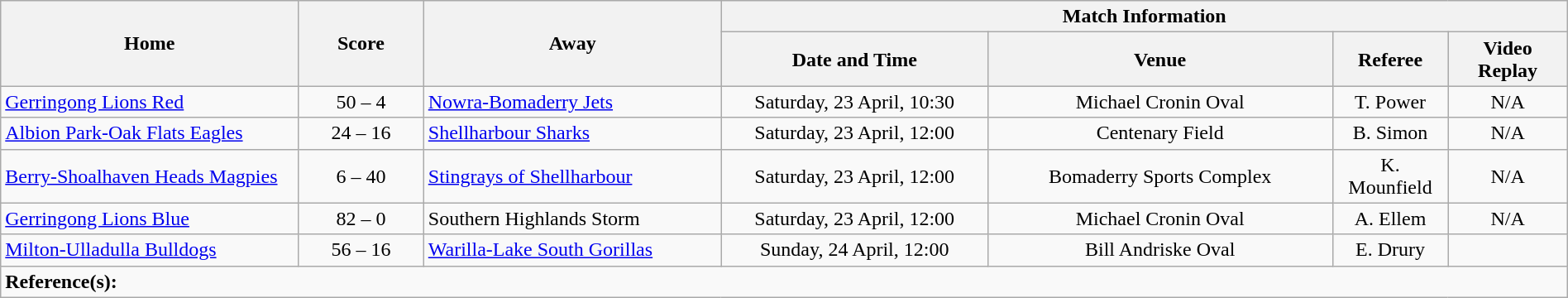<table class="wikitable" width="100% text-align:center;">
<tr>
<th rowspan="2" width="19%">Home</th>
<th rowspan="2" width="8%">Score</th>
<th rowspan="2" width="19%">Away</th>
<th colspan="4">Match Information</th>
</tr>
<tr bgcolor="#CCCCCC">
<th width="17%">Date and Time</th>
<th width="22%">Venue</th>
<th>Referee</th>
<th>Video Replay</th>
</tr>
<tr>
<td> <a href='#'>Gerringong Lions Red</a></td>
<td style="text-align:center;">50 – 4</td>
<td> <a href='#'>Nowra-Bomaderry Jets</a></td>
<td style="text-align:center;">Saturday, 23 April, 10:30</td>
<td style="text-align:center;">Michael Cronin Oval</td>
<td style="text-align:center;">T. Power</td>
<td style="text-align:center;">N/A</td>
</tr>
<tr>
<td> <a href='#'>Albion Park-Oak Flats Eagles</a></td>
<td style="text-align:center;">24 – 16</td>
<td> <a href='#'>Shellharbour Sharks</a></td>
<td style="text-align:center;">Saturday, 23 April, 12:00</td>
<td style="text-align:center;">Centenary Field</td>
<td style="text-align:center;">B. Simon</td>
<td style="text-align:center;">N/A</td>
</tr>
<tr>
<td> <a href='#'>Berry-Shoalhaven Heads Magpies</a></td>
<td style="text-align:center;">6 – 40</td>
<td> <a href='#'>Stingrays of Shellharbour</a></td>
<td style="text-align:center;">Saturday, 23 April, 12:00</td>
<td style="text-align:center;">Bomaderry Sports Complex</td>
<td style="text-align:center;">K. Mounfield</td>
<td style="text-align:center;">N/A</td>
</tr>
<tr>
<td> <a href='#'>Gerringong Lions Blue</a></td>
<td style="text-align:center;">82 – 0</td>
<td> Southern Highlands Storm</td>
<td style="text-align:center;">Saturday, 23 April, 12:00</td>
<td style="text-align:center;">Michael Cronin Oval</td>
<td style="text-align:center;">A. Ellem</td>
<td style="text-align:center;">N/A</td>
</tr>
<tr>
<td> <a href='#'>Milton-Ulladulla Bulldogs</a></td>
<td style="text-align:center;">56 – 16</td>
<td> <a href='#'>Warilla-Lake South Gorillas</a></td>
<td style="text-align:center;">Sunday, 24 April, 12:00</td>
<td style="text-align:center;">Bill Andriske Oval</td>
<td style="text-align:center;">E. Drury</td>
<td style="text-align:center;"></td>
</tr>
<tr>
<td colspan="7"><strong>Reference(s):</strong></td>
</tr>
</table>
